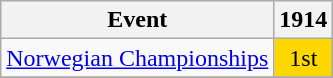<table class="wikitable">
<tr>
<th>Event</th>
<th>1914</th>
</tr>
<tr>
<td><a href='#'>Norwegian Championships</a></td>
<td align="center" bgcolor="gold">1st</td>
</tr>
<tr>
</tr>
</table>
